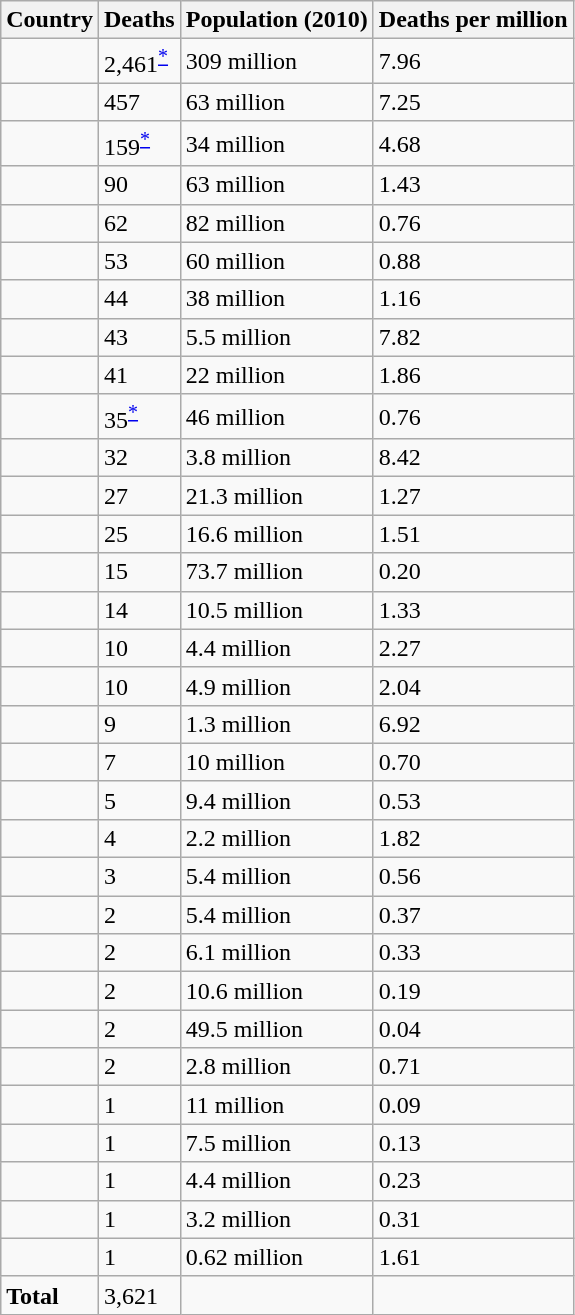<table class="wikitable sortable">
<tr>
<th>Country</th>
<th>Deaths</th>
<th>Population (2010)</th>
<th>Deaths per million</th>
</tr>
<tr>
<td></td>
<td>2,461<sup><a href='#'>*</a></sup></td>
<td>309 million</td>
<td>7.96</td>
</tr>
<tr>
<td></td>
<td>457</td>
<td>63 million</td>
<td>7.25</td>
</tr>
<tr>
<td></td>
<td>159<sup><a href='#'>*</a></sup></td>
<td>34 million</td>
<td>4.68</td>
</tr>
<tr>
<td></td>
<td>90</td>
<td>63 million</td>
<td>1.43</td>
</tr>
<tr>
<td></td>
<td>62</td>
<td>82 million</td>
<td>0.76</td>
</tr>
<tr>
<td></td>
<td>53</td>
<td>60 million</td>
<td>0.88</td>
</tr>
<tr>
<td></td>
<td>44</td>
<td>38 million</td>
<td>1.16</td>
</tr>
<tr>
<td></td>
<td>43</td>
<td>5.5 million</td>
<td>7.82</td>
</tr>
<tr>
<td></td>
<td>41</td>
<td>22 million</td>
<td>1.86</td>
</tr>
<tr>
<td></td>
<td>35<sup><a href='#'>*</a></sup></td>
<td>46 million</td>
<td>0.76</td>
</tr>
<tr>
<td></td>
<td>32</td>
<td>3.8 million</td>
<td>8.42</td>
</tr>
<tr>
<td></td>
<td>27</td>
<td>21.3 million</td>
<td>1.27</td>
</tr>
<tr>
<td></td>
<td>25</td>
<td>16.6 million</td>
<td>1.51</td>
</tr>
<tr>
<td></td>
<td>15</td>
<td>73.7 million</td>
<td>0.20</td>
</tr>
<tr>
<td></td>
<td>14</td>
<td>10.5 million</td>
<td>1.33</td>
</tr>
<tr>
<td></td>
<td>10</td>
<td>4.4 million</td>
<td>2.27</td>
</tr>
<tr>
<td></td>
<td>10</td>
<td>4.9 million</td>
<td>2.04</td>
</tr>
<tr>
<td></td>
<td>9</td>
<td>1.3 million</td>
<td>6.92</td>
</tr>
<tr>
<td></td>
<td>7</td>
<td>10 million</td>
<td>0.70</td>
</tr>
<tr>
<td></td>
<td>5</td>
<td>9.4 million</td>
<td>0.53</td>
</tr>
<tr>
<td></td>
<td>4</td>
<td>2.2 million</td>
<td>1.82</td>
</tr>
<tr>
<td></td>
<td>3</td>
<td>5.4 million</td>
<td>0.56</td>
</tr>
<tr>
<td></td>
<td>2</td>
<td>5.4 million</td>
<td>0.37</td>
</tr>
<tr>
<td></td>
<td>2</td>
<td>6.1 million</td>
<td>0.33</td>
</tr>
<tr>
<td></td>
<td>2</td>
<td>10.6 million</td>
<td>0.19</td>
</tr>
<tr>
<td></td>
<td>2</td>
<td>49.5 million</td>
<td>0.04</td>
</tr>
<tr>
<td></td>
<td>2</td>
<td>2.8 million</td>
<td>0.71</td>
</tr>
<tr>
<td></td>
<td>1</td>
<td>11 million</td>
<td>0.09</td>
</tr>
<tr>
<td></td>
<td>1</td>
<td>7.5 million</td>
<td>0.13</td>
</tr>
<tr>
<td></td>
<td>1</td>
<td>4.4 million</td>
<td>0.23</td>
</tr>
<tr>
<td></td>
<td>1</td>
<td>3.2 million</td>
<td>0.31</td>
</tr>
<tr>
<td></td>
<td>1</td>
<td>0.62 million</td>
<td>1.61</td>
</tr>
<tr>
<td><strong>Total</strong></td>
<td>3,621</td>
<td></td>
<td></td>
</tr>
</table>
